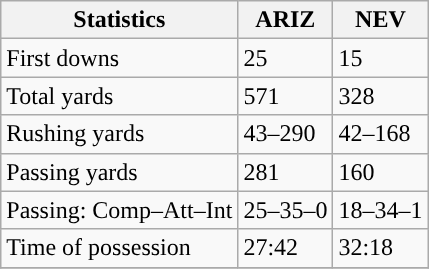<table class="wikitable" style="float: left;">
<tr>
<th>Statistics</th>
<th>ARIZ</th>
<th>NEV</th>
</tr>
<tr>
<td>First downs</td>
<td>25</td>
<td>15</td>
</tr>
<tr>
<td>Total yards</td>
<td>571</td>
<td>328</td>
</tr>
<tr>
<td>Rushing yards</td>
<td>43–290</td>
<td>42–168</td>
</tr>
<tr>
<td>Passing yards</td>
<td>281</td>
<td>160</td>
</tr>
<tr>
<td>Passing: Comp–Att–Int</td>
<td>25–35–0</td>
<td>18–34–1</td>
</tr>
<tr>
<td>Time of possession</td>
<td>27:42</td>
<td>32:18</td>
</tr>
<tr>
</tr>
</table>
